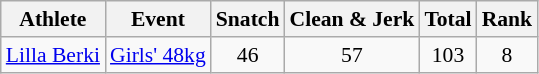<table class="wikitable" style="font-size:90%">
<tr>
<th>Athlete</th>
<th>Event</th>
<th>Snatch</th>
<th>Clean & Jerk</th>
<th>Total</th>
<th>Rank</th>
</tr>
<tr>
<td><a href='#'>Lilla Berki</a></td>
<td><a href='#'>Girls' 48kg</a></td>
<td align=center>46</td>
<td align=center>57</td>
<td align=center>103</td>
<td align=center>8</td>
</tr>
</table>
